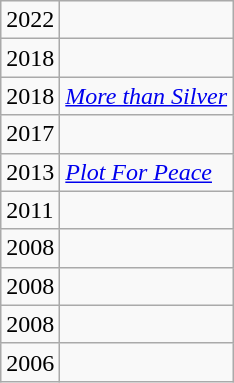<table class="wikitable">
<tr>
<td>2022</td>
<td><em></em></td>
</tr>
<tr>
<td>2018</td>
<td><em></em></td>
</tr>
<tr>
<td>2018</td>
<td><em><a href='#'>More than Silver</a></em></td>
</tr>
<tr>
<td>2017</td>
<td><em></em></td>
</tr>
<tr>
<td>2013</td>
<td><em><a href='#'>Plot For Peace</a></em></td>
</tr>
<tr>
<td>2011</td>
<td><em></em></td>
</tr>
<tr>
<td>2008</td>
<td><em></em></td>
</tr>
<tr>
<td>2008</td>
<td><em></em></td>
</tr>
<tr>
<td>2008</td>
<td><em></em></td>
</tr>
<tr>
<td>2006</td>
<td><em></em></td>
</tr>
</table>
